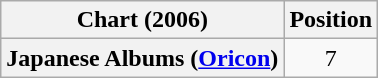<table class="wikitable plainrowheaders" style="text-align:center">
<tr>
<th scope="col">Chart (2006)</th>
<th scope="col">Position</th>
</tr>
<tr>
<th scope="row">Japanese Albums (<a href='#'>Oricon</a>)</th>
<td>7</td>
</tr>
</table>
